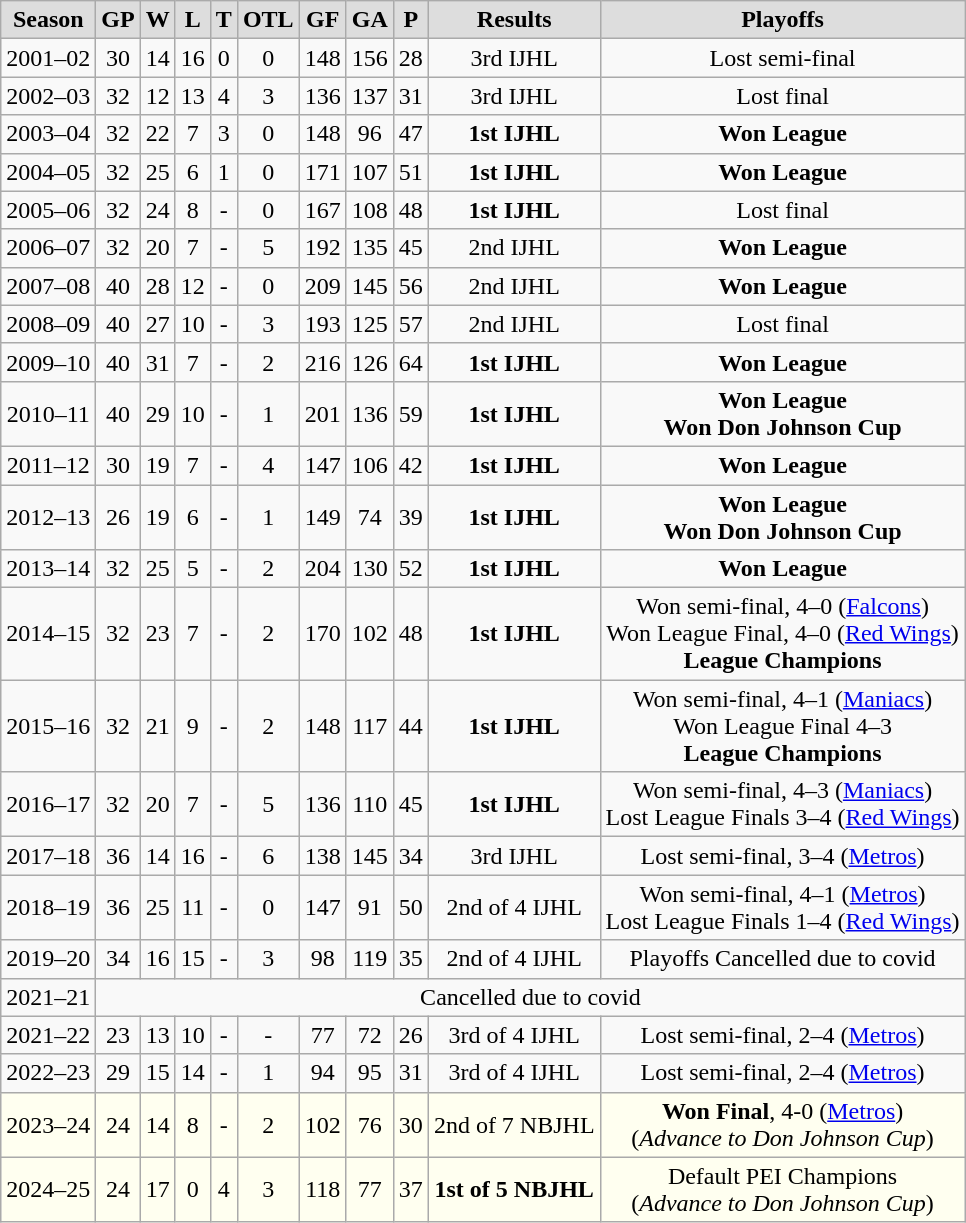<table class="wikitable">
<tr align="center"  bgcolor="#dddddd">
<td><strong>Season</strong></td>
<td><strong>GP</strong></td>
<td><strong>W</strong></td>
<td><strong>L</strong></td>
<td><strong>T</strong></td>
<td><strong>OTL</strong></td>
<td><strong>GF</strong></td>
<td><strong>GA</strong></td>
<td><strong>P</strong></td>
<td><strong>Results</strong></td>
<td><strong>Playoffs</strong></td>
</tr>
<tr align="center">
<td>2001–02</td>
<td>30</td>
<td>14</td>
<td>16</td>
<td>0</td>
<td>0</td>
<td>148</td>
<td>156</td>
<td>28</td>
<td>3rd IJHL</td>
<td>Lost semi-final</td>
</tr>
<tr align="center">
<td>2002–03</td>
<td>32</td>
<td>12</td>
<td>13</td>
<td>4</td>
<td>3</td>
<td>136</td>
<td>137</td>
<td>31</td>
<td>3rd IJHL</td>
<td>Lost final</td>
</tr>
<tr align="center">
<td>2003–04</td>
<td>32</td>
<td>22</td>
<td>7</td>
<td>3</td>
<td>0</td>
<td>148</td>
<td>96</td>
<td>47</td>
<td><strong>1st IJHL</strong></td>
<td><strong>Won League</strong></td>
</tr>
<tr align="center">
<td>2004–05</td>
<td>32</td>
<td>25</td>
<td>6</td>
<td>1</td>
<td>0</td>
<td>171</td>
<td>107</td>
<td>51</td>
<td><strong>1st IJHL</strong></td>
<td><strong>Won League</strong></td>
</tr>
<tr align="center">
<td>2005–06</td>
<td>32</td>
<td>24</td>
<td>8</td>
<td>-</td>
<td>0</td>
<td>167</td>
<td>108</td>
<td>48</td>
<td><strong>1st IJHL</strong></td>
<td>Lost final</td>
</tr>
<tr align="center">
<td>2006–07</td>
<td>32</td>
<td>20</td>
<td>7</td>
<td>-</td>
<td>5</td>
<td>192</td>
<td>135</td>
<td>45</td>
<td>2nd IJHL</td>
<td><strong>Won League</strong></td>
</tr>
<tr align="center">
<td>2007–08</td>
<td>40</td>
<td>28</td>
<td>12</td>
<td>-</td>
<td>0</td>
<td>209</td>
<td>145</td>
<td>56</td>
<td>2nd IJHL</td>
<td><strong>Won League</strong></td>
</tr>
<tr align="center">
<td>2008–09</td>
<td>40</td>
<td>27</td>
<td>10</td>
<td>-</td>
<td>3</td>
<td>193</td>
<td>125</td>
<td>57</td>
<td>2nd IJHL</td>
<td>Lost final</td>
</tr>
<tr align="center">
<td>2009–10</td>
<td>40</td>
<td>31</td>
<td>7</td>
<td>-</td>
<td>2</td>
<td>216</td>
<td>126</td>
<td>64</td>
<td><strong>1st IJHL</strong></td>
<td><strong>Won League</strong></td>
</tr>
<tr align="center">
<td>2010–11</td>
<td>40</td>
<td>29</td>
<td>10</td>
<td>-</td>
<td>1</td>
<td>201</td>
<td>136</td>
<td>59</td>
<td><strong>1st IJHL</strong></td>
<td><strong>Won League</strong><br><strong>Won Don Johnson Cup</strong></td>
</tr>
<tr align="center">
<td>2011–12</td>
<td>30</td>
<td>19</td>
<td>7</td>
<td>-</td>
<td>4</td>
<td>147</td>
<td>106</td>
<td>42</td>
<td><strong>1st IJHL</strong></td>
<td><strong>Won League</strong></td>
</tr>
<tr align="center">
<td>2012–13</td>
<td>26</td>
<td>19</td>
<td>6</td>
<td>-</td>
<td>1</td>
<td>149</td>
<td>74</td>
<td>39</td>
<td><strong>1st IJHL</strong></td>
<td><strong>Won League</strong><br><strong>Won Don Johnson Cup</strong></td>
</tr>
<tr align="center">
<td>2013–14</td>
<td>32</td>
<td>25</td>
<td>5</td>
<td>-</td>
<td>2</td>
<td>204</td>
<td>130</td>
<td>52</td>
<td><strong>1st IJHL</strong></td>
<td><strong>Won League</strong></td>
</tr>
<tr align="center">
<td>2014–15</td>
<td>32</td>
<td>23</td>
<td>7</td>
<td>-</td>
<td>2</td>
<td>170</td>
<td>102</td>
<td>48</td>
<td><strong>1st IJHL</strong></td>
<td>Won semi-final, 4–0 (<a href='#'>Falcons</a>)<br>Won League Final, 4–0 (<a href='#'>Red Wings</a>)<br><strong>League Champions</strong></td>
</tr>
<tr align="center">
<td>2015–16</td>
<td>32</td>
<td>21</td>
<td>9</td>
<td>-</td>
<td>2</td>
<td>148</td>
<td>117</td>
<td>44</td>
<td><strong>1st IJHL</strong></td>
<td>Won semi-final, 4–1 (<a href='#'>Maniacs</a>)<br>Won League Final 4–3 <br><strong>League Champions</strong></td>
</tr>
<tr align="center">
<td>2016–17</td>
<td>32</td>
<td>20</td>
<td>7</td>
<td>-</td>
<td>5</td>
<td>136</td>
<td>110</td>
<td>45</td>
<td><strong>1st IJHL</strong></td>
<td>Won semi-final, 4–3 (<a href='#'>Maniacs</a>)<br>Lost League Finals 3–4 (<a href='#'>Red Wings</a>)</td>
</tr>
<tr align="center">
<td>2017–18</td>
<td>36</td>
<td>14</td>
<td>16</td>
<td>-</td>
<td>6</td>
<td>138</td>
<td>145</td>
<td>34</td>
<td>3rd IJHL</td>
<td>Lost semi-final, 3–4 (<a href='#'>Metros</a>)</td>
</tr>
<tr align="center">
<td>2018–19</td>
<td>36</td>
<td>25</td>
<td>11</td>
<td>-</td>
<td>0</td>
<td>147</td>
<td>91</td>
<td>50</td>
<td>2nd of 4 IJHL</td>
<td>Won semi-final, 4–1 (<a href='#'>Metros</a>)<br>Lost League Finals 1–4 (<a href='#'>Red Wings</a>)</td>
</tr>
<tr align="center">
<td>2019–20</td>
<td>34</td>
<td>16</td>
<td>15</td>
<td>-</td>
<td>3</td>
<td>98</td>
<td>119</td>
<td>35</td>
<td>2nd of 4 IJHL</td>
<td>Playoffs Cancelled due to covid</td>
</tr>
<tr align="center">
<td>2021–21</td>
<td colspan=10>Cancelled due to covid</td>
</tr>
<tr align="center">
<td>2021–22</td>
<td>23</td>
<td>13</td>
<td>10</td>
<td>-</td>
<td>-</td>
<td>77</td>
<td>72</td>
<td>26</td>
<td>3rd of 4 IJHL</td>
<td>Lost semi-final, 2–4 (<a href='#'>Metros</a>)</td>
</tr>
<tr align="center">
<td>2022–23</td>
<td>29</td>
<td>15</td>
<td>14</td>
<td>-</td>
<td>1</td>
<td>94</td>
<td>95</td>
<td>31</td>
<td>3rd of 4 IJHL</td>
<td>Lost semi-final, 2–4 (<a href='#'>Metros</a>)</td>
</tr>
<tr align="center"  bgcolor="ivory">
<td>2023–24</td>
<td>24</td>
<td>14</td>
<td>8</td>
<td>-</td>
<td>2</td>
<td>102</td>
<td>76</td>
<td>30</td>
<td>2nd of 7 NBJHL</td>
<td><strong>Won Final</strong>, 4-0 (<a href='#'>Metros</a>)<br>(<em>Advance to Don Johnson Cup</em>)</td>
</tr>
<tr align="center"  bgcolor="ivory">
<td>2024–25</td>
<td>24</td>
<td>17</td>
<td>0</td>
<td>4</td>
<td>3</td>
<td>118</td>
<td>77</td>
<td>37</td>
<td><strong>1st of 5 NBJHL</strong></td>
<td>Default PEI Champions<br>(<em>Advance to Don Johnson Cup</em>)</td>
</tr>
</table>
